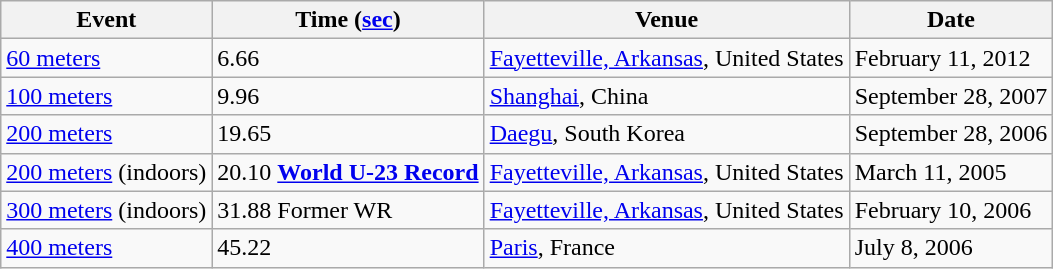<table class=wikitable>
<tr>
<th>Event</th>
<th>Time (<a href='#'>sec</a>)</th>
<th>Venue</th>
<th>Date</th>
</tr>
<tr>
<td><a href='#'>60 meters</a></td>
<td>6.66</td>
<td><a href='#'>Fayetteville, Arkansas</a>, United States</td>
<td>February 11, 2012</td>
</tr>
<tr>
<td><a href='#'>100 meters</a></td>
<td>9.96</td>
<td><a href='#'>Shanghai</a>, China</td>
<td>September 28, 2007</td>
</tr>
<tr>
<td><a href='#'>200 meters</a></td>
<td>19.65</td>
<td><a href='#'>Daegu</a>, South Korea</td>
<td>September 28, 2006</td>
</tr>
<tr>
<td><a href='#'>200 meters</a> (indoors)</td>
<td>20.10 <strong><a href='#'>World U-23 Record</a></strong></td>
<td><a href='#'>Fayetteville, Arkansas</a>, United States</td>
<td>March 11, 2005</td>
</tr>
<tr>
<td><a href='#'>300 meters</a> (indoors)</td>
<td>31.88 Former WR</td>
<td><a href='#'>Fayetteville, Arkansas</a>, United States</td>
<td>February 10, 2006</td>
</tr>
<tr>
<td><a href='#'>400 meters</a></td>
<td>45.22</td>
<td><a href='#'>Paris</a>, France</td>
<td>July 8, 2006</td>
</tr>
</table>
